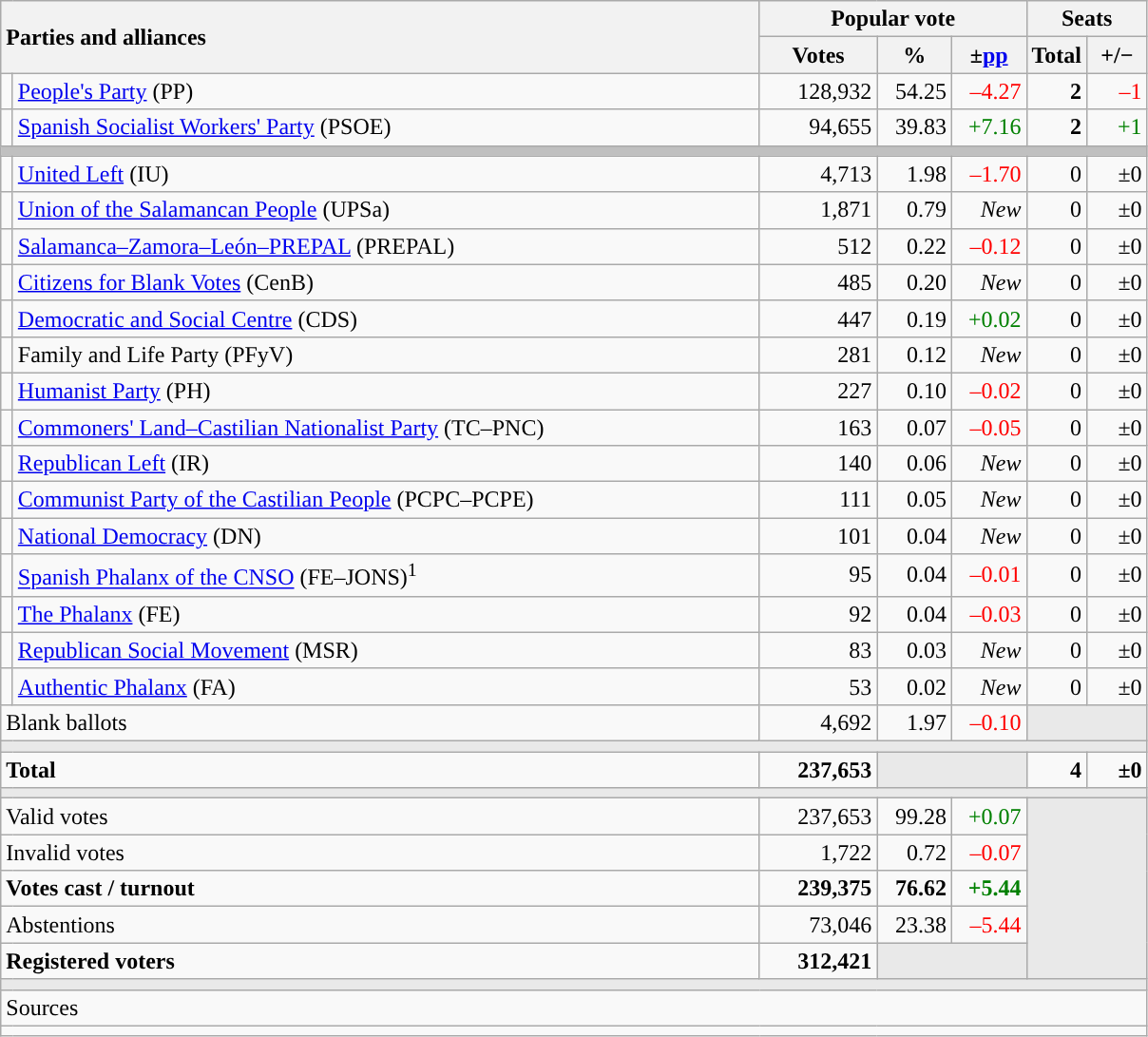<table class="wikitable" style="text-align:right;">
<tr>
<th style="text-align:left;" rowspan="2" colspan="2" width="525">Parties and alliances</th>
<th colspan="3">Popular vote</th>
<th colspan="2">Seats</th>
</tr>
<tr>
<th width="75">Votes</th>
<th width="45">%</th>
<th width="45">±<a href='#'>pp</a></th>
<th width="35">Total</th>
<th width="35">+/−</th>
</tr>
<tr>
<td width="1" style="color:inherit;background:"></td>
<td align="left"><a href='#'>People's Party</a> (PP)</td>
<td>128,932</td>
<td>54.25</td>
<td style="color:red;">–4.27</td>
<td><strong>2</strong></td>
<td style="color:red;">–1</td>
</tr>
<tr>
<td style="color:inherit;background:"></td>
<td align="left"><a href='#'>Spanish Socialist Workers' Party</a> (PSOE)</td>
<td>94,655</td>
<td>39.83</td>
<td style="color:green;">+7.16</td>
<td><strong>2</strong></td>
<td style="color:green;">+1</td>
</tr>
<tr>
<td colspan="7" bgcolor="#C0C0C0"></td>
</tr>
<tr>
<td style="color:inherit;background:"></td>
<td align="left"><a href='#'>United Left</a> (IU)</td>
<td>4,713</td>
<td>1.98</td>
<td style="color:red;">–1.70</td>
<td>0</td>
<td>±0</td>
</tr>
<tr>
<td style="color:inherit;background:"></td>
<td align="left"><a href='#'>Union of the Salamancan People</a> (UPSa)</td>
<td>1,871</td>
<td>0.79</td>
<td><em>New</em></td>
<td>0</td>
<td>±0</td>
</tr>
<tr>
<td style="color:inherit;background:"></td>
<td align="left"><a href='#'>Salamanca–Zamora–León–PREPAL</a> (PREPAL)</td>
<td>512</td>
<td>0.22</td>
<td style="color:red;">–0.12</td>
<td>0</td>
<td>±0</td>
</tr>
<tr>
<td style="color:inherit;background:"></td>
<td align="left"><a href='#'>Citizens for Blank Votes</a> (CenB)</td>
<td>485</td>
<td>0.20</td>
<td><em>New</em></td>
<td>0</td>
<td>±0</td>
</tr>
<tr>
<td style="color:inherit;background:"></td>
<td align="left"><a href='#'>Democratic and Social Centre</a> (CDS)</td>
<td>447</td>
<td>0.19</td>
<td style="color:green;">+0.02</td>
<td>0</td>
<td>±0</td>
</tr>
<tr>
<td style="color:inherit;background:"></td>
<td align="left">Family and Life Party (PFyV)</td>
<td>281</td>
<td>0.12</td>
<td><em>New</em></td>
<td>0</td>
<td>±0</td>
</tr>
<tr>
<td style="color:inherit;background:"></td>
<td align="left"><a href='#'>Humanist Party</a> (PH)</td>
<td>227</td>
<td>0.10</td>
<td style="color:red;">–0.02</td>
<td>0</td>
<td>±0</td>
</tr>
<tr>
<td style="color:inherit;background:"></td>
<td align="left"><a href='#'>Commoners' Land–Castilian Nationalist Party</a> (TC–PNC)</td>
<td>163</td>
<td>0.07</td>
<td style="color:red;">–0.05</td>
<td>0</td>
<td>±0</td>
</tr>
<tr>
<td style="color:inherit;background:"></td>
<td align="left"><a href='#'>Republican Left</a> (IR)</td>
<td>140</td>
<td>0.06</td>
<td><em>New</em></td>
<td>0</td>
<td>±0</td>
</tr>
<tr>
<td style="color:inherit;background:"></td>
<td align="left"><a href='#'>Communist Party of the Castilian People</a> (PCPC–PCPE)</td>
<td>111</td>
<td>0.05</td>
<td><em>New</em></td>
<td>0</td>
<td>±0</td>
</tr>
<tr>
<td style="color:inherit;background:"></td>
<td align="left"><a href='#'>National Democracy</a> (DN)</td>
<td>101</td>
<td>0.04</td>
<td><em>New</em></td>
<td>0</td>
<td>±0</td>
</tr>
<tr>
<td style="color:inherit;background:"></td>
<td align="left"><a href='#'>Spanish Phalanx of the CNSO</a> (FE–JONS)<sup>1</sup></td>
<td>95</td>
<td>0.04</td>
<td style="color:red;">–0.01</td>
<td>0</td>
<td>±0</td>
</tr>
<tr>
<td style="color:inherit;background:"></td>
<td align="left"><a href='#'>The Phalanx</a> (FE)</td>
<td>92</td>
<td>0.04</td>
<td style="color:red;">–0.03</td>
<td>0</td>
<td>±0</td>
</tr>
<tr>
<td style="color:inherit;background:"></td>
<td align="left"><a href='#'>Republican Social Movement</a> (MSR)</td>
<td>83</td>
<td>0.03</td>
<td><em>New</em></td>
<td>0</td>
<td>±0</td>
</tr>
<tr>
<td style="color:inherit;background:"></td>
<td align="left"><a href='#'>Authentic Phalanx</a> (FA)</td>
<td>53</td>
<td>0.02</td>
<td><em>New</em></td>
<td>0</td>
<td>±0</td>
</tr>
<tr>
<td align="left" colspan="2">Blank ballots</td>
<td>4,692</td>
<td>1.97</td>
<td style="color:red;">–0.10</td>
<td bgcolor="#E9E9E9" colspan="2"></td>
</tr>
<tr>
<td colspan="7" bgcolor="#E9E9E9"></td>
</tr>
<tr style="font-weight:bold;">
<td align="left" colspan="2">Total</td>
<td>237,653</td>
<td bgcolor="#E9E9E9" colspan="2"></td>
<td>4</td>
<td>±0</td>
</tr>
<tr>
<td colspan="7" bgcolor="#E9E9E9"></td>
</tr>
<tr>
<td align="left" colspan="2">Valid votes</td>
<td>237,653</td>
<td>99.28</td>
<td style="color:green;">+0.07</td>
<td bgcolor="#E9E9E9" colspan="2" rowspan="5"></td>
</tr>
<tr>
<td align="left" colspan="2">Invalid votes</td>
<td>1,722</td>
<td>0.72</td>
<td style="color:red;">–0.07</td>
</tr>
<tr style="font-weight:bold;">
<td align="left" colspan="2">Votes cast / turnout</td>
<td>239,375</td>
<td>76.62</td>
<td style="color:green;">+5.44</td>
</tr>
<tr>
<td align="left" colspan="2">Abstentions</td>
<td>73,046</td>
<td>23.38</td>
<td style="color:red;">–5.44</td>
</tr>
<tr style="font-weight:bold;">
<td align="left" colspan="2">Registered voters</td>
<td>312,421</td>
<td bgcolor="#E9E9E9" colspan="2"></td>
</tr>
<tr>
<td colspan="7" bgcolor="#E9E9E9"></td>
</tr>
<tr>
<td align="left" colspan="7">Sources</td>
</tr>
<tr>
<td colspan="7" style="text-align:left; max-width:790px;"></td>
</tr>
</table>
